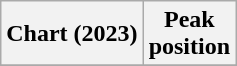<table class="wikitable plainrowheaders" style="text-align:center">
<tr>
<th scope="col">Chart (2023)</th>
<th scope="col">Peak<br>position</th>
</tr>
<tr>
</tr>
</table>
